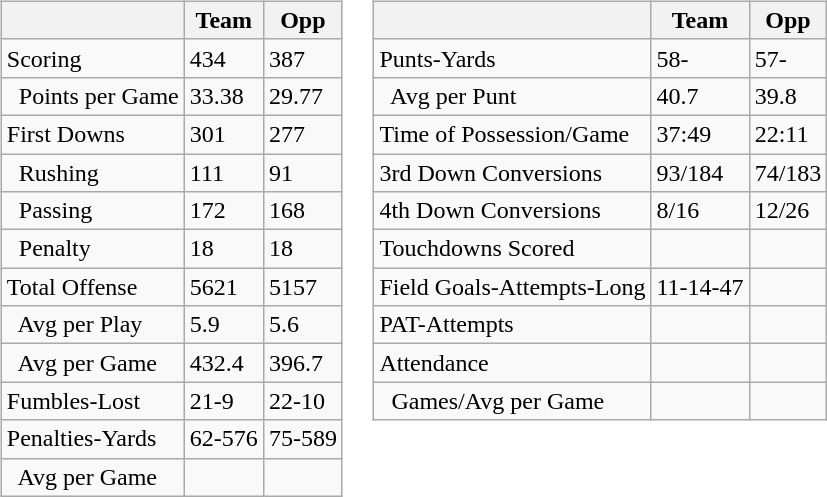<table>
<tr>
<td valign="top"><br><table class="wikitable" style="white-space:nowrap;">
<tr>
<th></th>
<th>Team</th>
<th>Opp</th>
</tr>
<tr>
<td>Scoring</td>
<td>434</td>
<td>387</td>
</tr>
<tr>
<td>  Points per Game</td>
<td>33.38</td>
<td>29.77</td>
</tr>
<tr>
<td>First Downs</td>
<td>301</td>
<td>277</td>
</tr>
<tr>
<td>  Rushing</td>
<td>111</td>
<td>91</td>
</tr>
<tr>
<td>  Passing</td>
<td>172</td>
<td>168</td>
</tr>
<tr>
<td>  Penalty</td>
<td>18</td>
<td>18</td>
</tr>
<tr>
<td>Total Offense</td>
<td>5621</td>
<td>5157</td>
</tr>
<tr>
<td>  Avg per Play</td>
<td>5.9</td>
<td>5.6</td>
</tr>
<tr>
<td>  Avg per Game</td>
<td>432.4</td>
<td>396.7</td>
</tr>
<tr>
<td>Fumbles-Lost</td>
<td>21-9</td>
<td>22-10</td>
</tr>
<tr>
<td>Penalties-Yards</td>
<td>62-576</td>
<td>75-589</td>
</tr>
<tr>
<td>  Avg per Game</td>
<td></td>
<td></td>
</tr>
</table>
</td>
<td valign="top"><br><table class="wikitable" style="white-space:nowrap;">
<tr>
<th></th>
<th>Team</th>
<th>Opp</th>
</tr>
<tr>
<td>Punts-Yards</td>
<td>58-</td>
<td>57-</td>
</tr>
<tr>
<td>  Avg per Punt</td>
<td>40.7</td>
<td>39.8</td>
</tr>
<tr>
<td>Time of Possession/Game</td>
<td>37:49</td>
<td>22:11</td>
</tr>
<tr>
<td>3rd Down Conversions</td>
<td>93/184</td>
<td>74/183</td>
</tr>
<tr>
<td>4th Down Conversions</td>
<td>8/16</td>
<td>12/26</td>
</tr>
<tr>
<td>Touchdowns Scored</td>
<td></td>
<td></td>
</tr>
<tr>
<td>Field Goals-Attempts-Long</td>
<td>11-14-47</td>
<td></td>
</tr>
<tr>
<td>PAT-Attempts</td>
<td></td>
<td></td>
</tr>
<tr>
<td>Attendance</td>
<td></td>
<td> </td>
</tr>
<tr>
<td>  Games/Avg per Game</td>
<td></td>
<td> </td>
</tr>
</table>
</td>
</tr>
</table>
